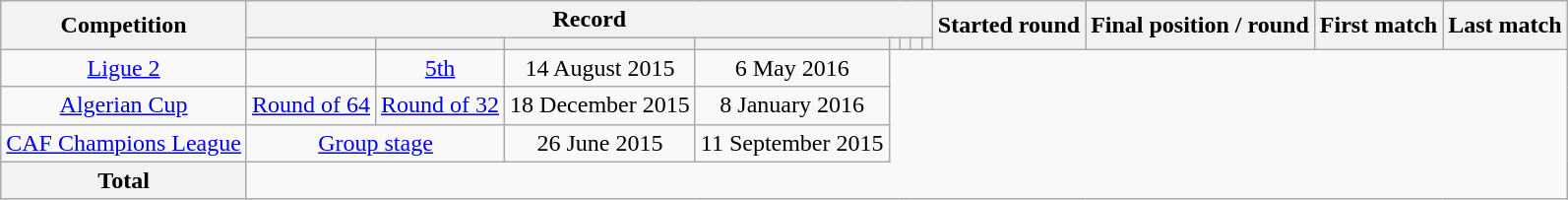<table class="wikitable" style="text-align: center">
<tr>
<th rowspan=2>Competition</th>
<th colspan=8>Record</th>
<th rowspan=2>Started round</th>
<th rowspan=2>Final position / round</th>
<th rowspan=2>First match</th>
<th rowspan=2>Last match</th>
</tr>
<tr>
<th></th>
<th></th>
<th></th>
<th></th>
<th></th>
<th></th>
<th></th>
<th></th>
</tr>
<tr>
<td><a href='#'>Ligue 2</a><br></td>
<td></td>
<td><a href='#'>5th</a></td>
<td>14 August 2015</td>
<td>6 May 2016</td>
</tr>
<tr>
<td><a href='#'>Algerian Cup</a><br></td>
<td><a href='#'>Round of 64</a></td>
<td><a href='#'>Round of 32</a></td>
<td>18 December 2015</td>
<td>8 January 2016</td>
</tr>
<tr>
<td><a href='#'>CAF Champions League</a><br></td>
<td colspan=2><a href='#'>Group stage</a></td>
<td>26 June 2015</td>
<td>11 September 2015</td>
</tr>
<tr>
<th>Total<br></th>
</tr>
</table>
